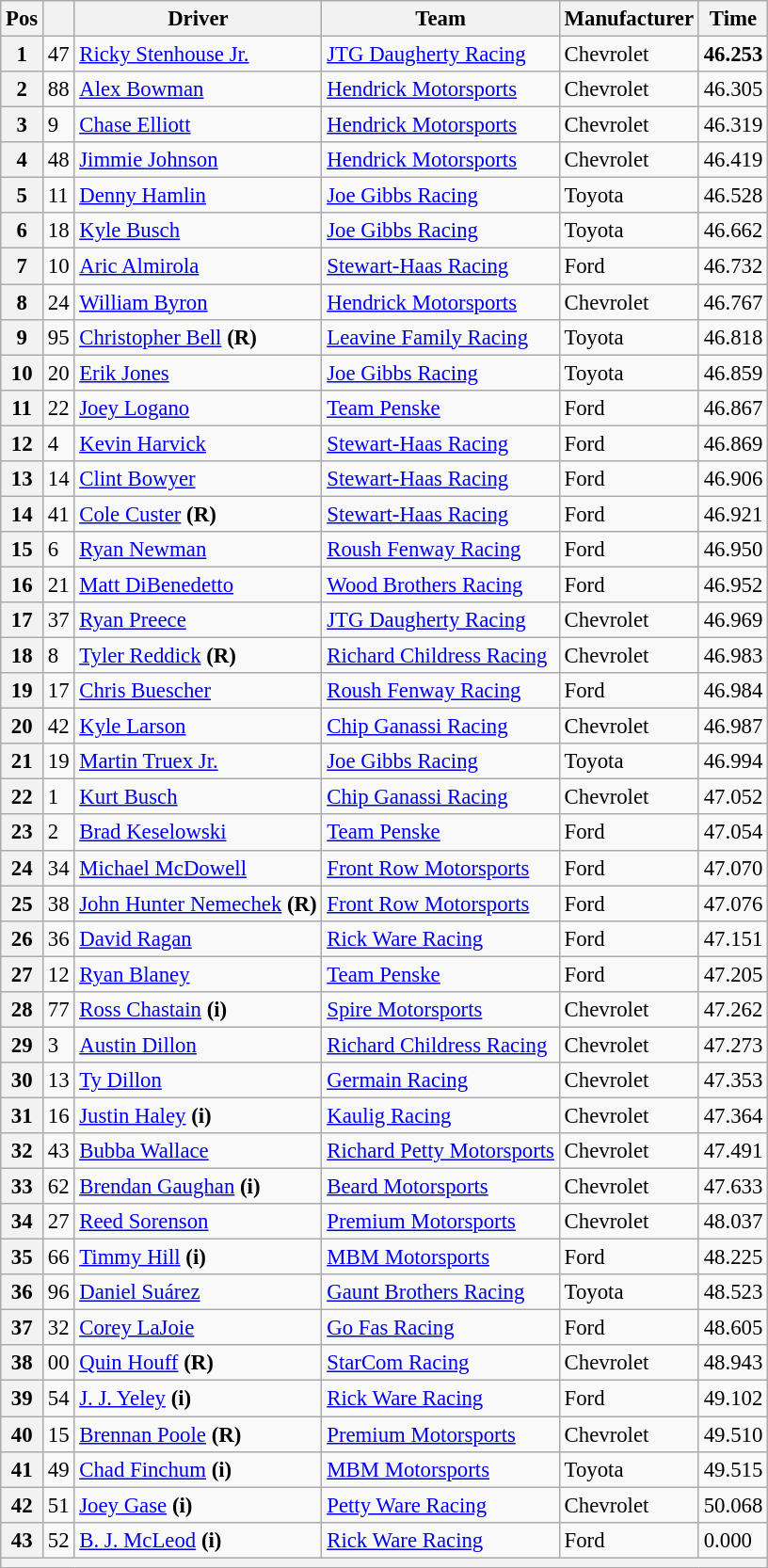<table class="wikitable" style="font-size:95%">
<tr>
<th>Pos</th>
<th></th>
<th>Driver</th>
<th>Team</th>
<th>Manufacturer</th>
<th>Time</th>
</tr>
<tr>
<th>1</th>
<td>47</td>
<td><a href='#'>Ricky Stenhouse Jr.</a></td>
<td><a href='#'>JTG Daugherty Racing</a></td>
<td>Chevrolet</td>
<td><strong>46.253</strong></td>
</tr>
<tr>
<th>2</th>
<td>88</td>
<td><a href='#'>Alex Bowman</a></td>
<td><a href='#'>Hendrick Motorsports</a></td>
<td>Chevrolet</td>
<td>46.305</td>
</tr>
<tr>
<th>3</th>
<td>9</td>
<td><a href='#'>Chase Elliott</a></td>
<td><a href='#'>Hendrick Motorsports</a></td>
<td>Chevrolet</td>
<td>46.319</td>
</tr>
<tr>
<th>4</th>
<td>48</td>
<td><a href='#'>Jimmie Johnson</a></td>
<td><a href='#'>Hendrick Motorsports</a></td>
<td>Chevrolet</td>
<td>46.419</td>
</tr>
<tr>
<th>5</th>
<td>11</td>
<td><a href='#'>Denny Hamlin</a></td>
<td><a href='#'>Joe Gibbs Racing</a></td>
<td>Toyota</td>
<td>46.528</td>
</tr>
<tr>
<th>6</th>
<td>18</td>
<td><a href='#'>Kyle Busch</a></td>
<td><a href='#'>Joe Gibbs Racing</a></td>
<td>Toyota</td>
<td>46.662</td>
</tr>
<tr>
<th>7</th>
<td>10</td>
<td><a href='#'>Aric Almirola</a></td>
<td><a href='#'>Stewart-Haas Racing</a></td>
<td>Ford</td>
<td>46.732</td>
</tr>
<tr>
<th>8</th>
<td>24</td>
<td><a href='#'>William Byron</a></td>
<td><a href='#'>Hendrick Motorsports</a></td>
<td>Chevrolet</td>
<td>46.767</td>
</tr>
<tr>
<th>9</th>
<td>95</td>
<td><a href='#'>Christopher Bell</a> <strong>(R)</strong></td>
<td><a href='#'>Leavine Family Racing</a></td>
<td>Toyota</td>
<td>46.818</td>
</tr>
<tr>
<th>10</th>
<td>20</td>
<td><a href='#'>Erik Jones</a></td>
<td><a href='#'>Joe Gibbs Racing</a></td>
<td>Toyota</td>
<td>46.859</td>
</tr>
<tr>
<th>11</th>
<td>22</td>
<td><a href='#'>Joey Logano</a></td>
<td><a href='#'>Team Penske</a></td>
<td>Ford</td>
<td>46.867</td>
</tr>
<tr>
<th>12</th>
<td>4</td>
<td><a href='#'>Kevin Harvick</a></td>
<td><a href='#'>Stewart-Haas Racing</a></td>
<td>Ford</td>
<td>46.869</td>
</tr>
<tr>
<th>13</th>
<td>14</td>
<td><a href='#'>Clint Bowyer</a></td>
<td><a href='#'>Stewart-Haas Racing</a></td>
<td>Ford</td>
<td>46.906</td>
</tr>
<tr>
<th>14</th>
<td>41</td>
<td><a href='#'>Cole Custer</a> <strong>(R)</strong></td>
<td><a href='#'>Stewart-Haas Racing</a></td>
<td>Ford</td>
<td>46.921</td>
</tr>
<tr>
<th>15</th>
<td>6</td>
<td><a href='#'>Ryan Newman</a></td>
<td><a href='#'>Roush Fenway Racing</a></td>
<td>Ford</td>
<td>46.950</td>
</tr>
<tr>
<th>16</th>
<td>21</td>
<td><a href='#'>Matt DiBenedetto</a></td>
<td><a href='#'>Wood Brothers Racing</a></td>
<td>Ford</td>
<td>46.952</td>
</tr>
<tr>
<th>17</th>
<td>37</td>
<td><a href='#'>Ryan Preece</a></td>
<td><a href='#'>JTG Daugherty Racing</a></td>
<td>Chevrolet</td>
<td>46.969</td>
</tr>
<tr>
<th>18</th>
<td>8</td>
<td><a href='#'>Tyler Reddick</a> <strong>(R)</strong></td>
<td><a href='#'>Richard Childress Racing</a></td>
<td>Chevrolet</td>
<td>46.983</td>
</tr>
<tr>
<th>19</th>
<td>17</td>
<td><a href='#'>Chris Buescher</a></td>
<td><a href='#'>Roush Fenway Racing</a></td>
<td>Ford</td>
<td>46.984</td>
</tr>
<tr>
<th>20</th>
<td>42</td>
<td><a href='#'>Kyle Larson</a></td>
<td><a href='#'>Chip Ganassi Racing</a></td>
<td>Chevrolet</td>
<td>46.987</td>
</tr>
<tr>
<th>21</th>
<td>19</td>
<td><a href='#'>Martin Truex Jr.</a></td>
<td><a href='#'>Joe Gibbs Racing</a></td>
<td>Toyota</td>
<td>46.994</td>
</tr>
<tr>
<th>22</th>
<td>1</td>
<td><a href='#'>Kurt Busch</a></td>
<td><a href='#'>Chip Ganassi Racing</a></td>
<td>Chevrolet</td>
<td>47.052</td>
</tr>
<tr>
<th>23</th>
<td>2</td>
<td><a href='#'>Brad Keselowski</a></td>
<td><a href='#'>Team Penske</a></td>
<td>Ford</td>
<td>47.054</td>
</tr>
<tr>
<th>24</th>
<td>34</td>
<td><a href='#'>Michael McDowell</a></td>
<td><a href='#'>Front Row Motorsports</a></td>
<td>Ford</td>
<td>47.070</td>
</tr>
<tr>
<th>25</th>
<td>38</td>
<td><a href='#'>John Hunter Nemechek</a> <strong>(R)</strong></td>
<td><a href='#'>Front Row Motorsports</a></td>
<td>Ford</td>
<td>47.076</td>
</tr>
<tr>
<th>26</th>
<td>36</td>
<td><a href='#'>David Ragan</a></td>
<td><a href='#'>Rick Ware Racing</a></td>
<td>Ford</td>
<td>47.151</td>
</tr>
<tr>
<th>27</th>
<td>12</td>
<td><a href='#'>Ryan Blaney</a></td>
<td><a href='#'>Team Penske</a></td>
<td>Ford</td>
<td>47.205</td>
</tr>
<tr>
<th>28</th>
<td>77</td>
<td><a href='#'>Ross Chastain</a> <strong>(i)</strong></td>
<td><a href='#'>Spire Motorsports</a></td>
<td>Chevrolet</td>
<td>47.262</td>
</tr>
<tr>
<th>29</th>
<td>3</td>
<td><a href='#'>Austin Dillon</a></td>
<td><a href='#'>Richard Childress Racing</a></td>
<td>Chevrolet</td>
<td>47.273</td>
</tr>
<tr>
<th>30</th>
<td>13</td>
<td><a href='#'>Ty Dillon</a></td>
<td><a href='#'>Germain Racing</a></td>
<td>Chevrolet</td>
<td>47.353</td>
</tr>
<tr>
<th>31</th>
<td>16</td>
<td><a href='#'>Justin Haley</a> <strong>(i)</strong></td>
<td><a href='#'>Kaulig Racing</a></td>
<td>Chevrolet</td>
<td>47.364</td>
</tr>
<tr>
<th>32</th>
<td>43</td>
<td><a href='#'>Bubba Wallace</a></td>
<td><a href='#'>Richard Petty Motorsports</a></td>
<td>Chevrolet</td>
<td>47.491</td>
</tr>
<tr>
<th>33</th>
<td>62</td>
<td><a href='#'>Brendan Gaughan</a> <strong>(i)</strong></td>
<td><a href='#'>Beard Motorsports</a></td>
<td>Chevrolet</td>
<td>47.633</td>
</tr>
<tr>
<th>34</th>
<td>27</td>
<td><a href='#'>Reed Sorenson</a></td>
<td><a href='#'>Premium Motorsports</a></td>
<td>Chevrolet</td>
<td>48.037</td>
</tr>
<tr>
<th>35</th>
<td>66</td>
<td><a href='#'>Timmy Hill</a> <strong>(i)</strong></td>
<td><a href='#'>MBM Motorsports</a></td>
<td>Ford</td>
<td>48.225</td>
</tr>
<tr>
<th>36</th>
<td>96</td>
<td><a href='#'>Daniel Suárez</a></td>
<td><a href='#'>Gaunt Brothers Racing</a></td>
<td>Toyota</td>
<td>48.523</td>
</tr>
<tr>
<th>37</th>
<td>32</td>
<td><a href='#'>Corey LaJoie</a></td>
<td><a href='#'>Go Fas Racing</a></td>
<td>Ford</td>
<td>48.605</td>
</tr>
<tr>
<th>38</th>
<td>00</td>
<td><a href='#'>Quin Houff</a> <strong>(R)</strong></td>
<td><a href='#'>StarCom Racing</a></td>
<td>Chevrolet</td>
<td>48.943</td>
</tr>
<tr>
<th>39</th>
<td>54</td>
<td><a href='#'>J. J. Yeley</a> <strong>(i)</strong></td>
<td><a href='#'>Rick Ware Racing</a></td>
<td>Ford</td>
<td>49.102</td>
</tr>
<tr>
<th>40</th>
<td>15</td>
<td><a href='#'>Brennan Poole</a> <strong>(R)</strong></td>
<td><a href='#'>Premium Motorsports</a></td>
<td>Chevrolet</td>
<td>49.510</td>
</tr>
<tr>
<th>41</th>
<td>49</td>
<td><a href='#'>Chad Finchum</a> <strong>(i)</strong></td>
<td><a href='#'>MBM Motorsports</a></td>
<td>Toyota</td>
<td>49.515</td>
</tr>
<tr>
<th>42</th>
<td>51</td>
<td><a href='#'>Joey Gase</a> <strong>(i)</strong></td>
<td><a href='#'>Petty Ware Racing</a></td>
<td>Chevrolet</td>
<td>50.068</td>
</tr>
<tr>
<th>43</th>
<td>52</td>
<td><a href='#'>B. J. McLeod</a> <strong>(i)</strong></td>
<td><a href='#'>Rick Ware Racing</a></td>
<td>Ford</td>
<td>0.000</td>
</tr>
<tr>
<th colspan="6"></th>
</tr>
</table>
